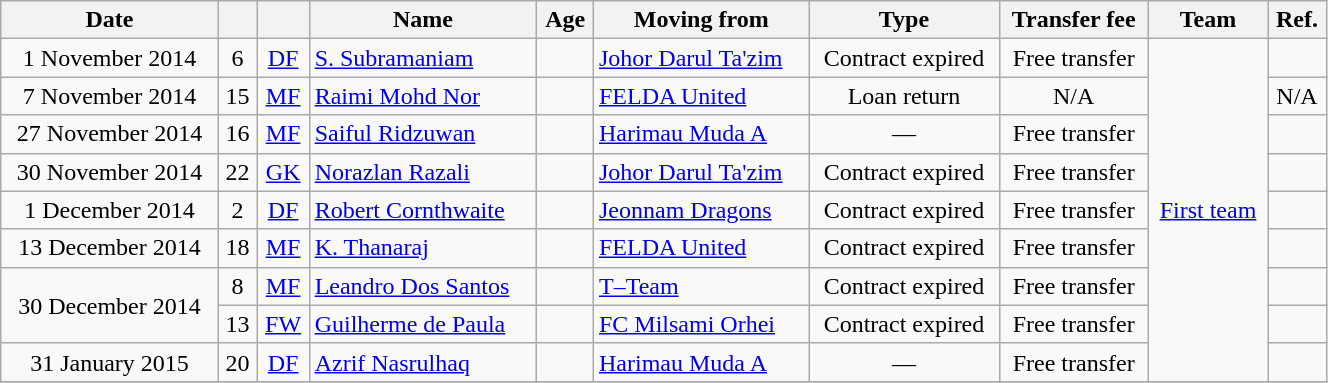<table class="wikitable sortable" style="width:70%; text-align:center; font-size:100%; text-align:centre;">
<tr>
<th>Date</th>
<th></th>
<th></th>
<th>Name</th>
<th>Age</th>
<th>Moving from</th>
<th>Type</th>
<th>Transfer fee</th>
<th>Team</th>
<th>Ref.</th>
</tr>
<tr>
<td>1 November 2014</td>
<td>6</td>
<td><a href='#'>DF</a></td>
<td style="text-align:left"> <a href='#'>S. Subramaniam</a></td>
<td></td>
<td style="text-align:left"> <a href='#'>Johor Darul Ta'zim</a></td>
<td>Contract expired</td>
<td>Free transfer</td>
<td rowspan="9"><a href='#'>First team</a></td>
<td></td>
</tr>
<tr>
<td>7 November 2014</td>
<td>15</td>
<td><a href='#'>MF</a></td>
<td style="text-align:left"> <a href='#'>Raimi Mohd Nor</a></td>
<td></td>
<td style="text-align:left"> <a href='#'>FELDA United</a></td>
<td>Loan return</td>
<td>N/A</td>
<td>N/A</td>
</tr>
<tr>
<td>27 November 2014</td>
<td>16</td>
<td><a href='#'>MF</a></td>
<td style="text-align:left"> <a href='#'>Saiful Ridzuwan</a></td>
<td></td>
<td style="text-align:left"> <a href='#'>Harimau Muda A</a></td>
<td>—</td>
<td>Free transfer</td>
<td></td>
</tr>
<tr>
<td>30 November 2014</td>
<td>22</td>
<td><a href='#'>GK</a></td>
<td style="text-align:left"> <a href='#'>Norazlan Razali</a></td>
<td></td>
<td style="text-align:left"> <a href='#'>Johor Darul Ta'zim</a></td>
<td>Contract expired</td>
<td>Free transfer</td>
<td></td>
</tr>
<tr>
<td>1 December 2014</td>
<td>2</td>
<td><a href='#'>DF</a></td>
<td style="text-align:left"> <a href='#'>Robert Cornthwaite</a></td>
<td></td>
<td style="text-align:left"> <a href='#'>Jeonnam Dragons</a></td>
<td>Contract expired</td>
<td>Free transfer</td>
<td></td>
</tr>
<tr>
<td>13 December 2014</td>
<td>18</td>
<td><a href='#'>MF</a></td>
<td style="text-align:left"> <a href='#'>K. Thanaraj</a></td>
<td></td>
<td style="text-align:left"> <a href='#'>FELDA United</a></td>
<td>Contract expired</td>
<td>Free transfer</td>
<td></td>
</tr>
<tr>
<td rowspan="2">30 December 2014</td>
<td>8</td>
<td><a href='#'>MF</a></td>
<td style="text-align:left"> <a href='#'>Leandro Dos Santos</a></td>
<td></td>
<td style="text-align:left"> <a href='#'>T–Team</a></td>
<td>Contract expired</td>
<td>Free transfer</td>
<td></td>
</tr>
<tr>
<td>13</td>
<td><a href='#'>FW</a></td>
<td style="text-align:left"> <a href='#'>Guilherme de Paula</a></td>
<td></td>
<td style="text-align:left"> <a href='#'>FC Milsami Orhei</a></td>
<td>Contract expired</td>
<td>Free transfer</td>
<td></td>
</tr>
<tr>
<td>31 January 2015</td>
<td>20</td>
<td><a href='#'>DF</a></td>
<td style="text-align:left"> <a href='#'>Azrif Nasrulhaq</a></td>
<td></td>
<td style="text-align:left"> <a href='#'>Harimau Muda A</a></td>
<td>—</td>
<td>Free transfer</td>
<td></td>
</tr>
<tr>
</tr>
</table>
